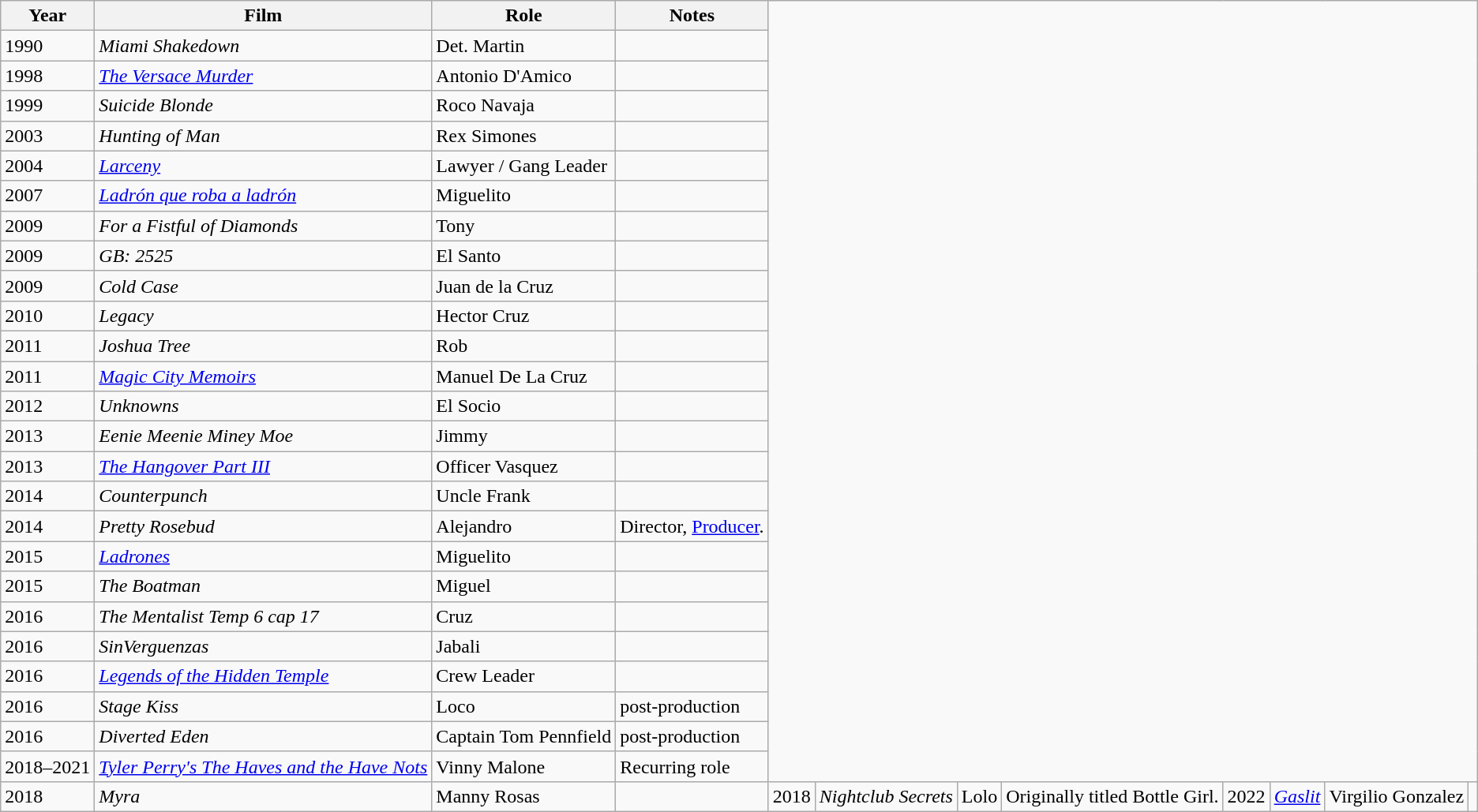<table class="wikitable sortable">
<tr>
<th>Year</th>
<th>Film</th>
<th>Role</th>
<th>Notes</th>
</tr>
<tr>
<td>1990</td>
<td><em>Miami Shakedown</em></td>
<td>Det. Martin</td>
<td></td>
</tr>
<tr>
<td>1998</td>
<td><em><a href='#'>The Versace Murder</a></em></td>
<td>Antonio D'Amico</td>
<td></td>
</tr>
<tr>
<td>1999</td>
<td><em>Suicide Blonde</em></td>
<td>Roco Navaja</td>
<td></td>
</tr>
<tr>
<td>2003</td>
<td><em>Hunting of Man</em></td>
<td>Rex Simones</td>
<td></td>
</tr>
<tr>
<td>2004</td>
<td><em><a href='#'>Larceny</a></em></td>
<td>Lawyer / Gang Leader</td>
<td></td>
</tr>
<tr>
<td>2007</td>
<td><em><a href='#'>Ladrón que roba a ladrón</a></em></td>
<td>Miguelito</td>
<td></td>
</tr>
<tr>
<td>2009</td>
<td><em>For a Fistful of Diamonds</em></td>
<td>Tony</td>
<td></td>
</tr>
<tr>
<td>2009</td>
<td><em>GB: 2525</em></td>
<td>El Santo</td>
<td></td>
</tr>
<tr>
<td>2009</td>
<td><em>Cold Case </em></td>
<td>Juan de la Cruz</td>
<td></td>
</tr>
<tr>
<td>2010</td>
<td><em>Legacy</em></td>
<td>Hector Cruz</td>
<td></td>
</tr>
<tr>
<td>2011</td>
<td><em>Joshua Tree</em></td>
<td>Rob</td>
<td></td>
</tr>
<tr>
<td>2011</td>
<td><em><a href='#'>Magic City Memoirs</a></em></td>
<td>Manuel De La Cruz</td>
<td></td>
</tr>
<tr>
<td>2012</td>
<td><em>Unknowns</em></td>
<td>El Socio</td>
<td></td>
</tr>
<tr>
<td>2013</td>
<td><em>Eenie Meenie Miney Moe</em></td>
<td>Jimmy</td>
<td></td>
</tr>
<tr>
<td>2013</td>
<td><em><a href='#'>The Hangover Part III</a></em></td>
<td>Officer Vasquez</td>
<td></td>
</tr>
<tr>
<td>2014</td>
<td><em>Counterpunch</em></td>
<td>Uncle Frank</td>
<td></td>
</tr>
<tr>
<td>2014</td>
<td><em>Pretty Rosebud</em></td>
<td>Alejandro</td>
<td>Director, <a href='#'>Producer</a>.</td>
</tr>
<tr>
<td>2015</td>
<td><em><a href='#'>Ladrones</a></em></td>
<td>Miguelito</td>
<td></td>
</tr>
<tr>
<td>2015</td>
<td><em>The Boatman</em></td>
<td>Miguel</td>
<td></td>
</tr>
<tr>
<td>2016</td>
<td><em>The Mentalist Temp 6 cap 17</em></td>
<td>Cruz</td>
<td></td>
</tr>
<tr>
<td>2016</td>
<td><em>SinVerguenzas</em></td>
<td>Jabali</td>
<td></td>
</tr>
<tr>
<td>2016</td>
<td><em><a href='#'>Legends of the Hidden Temple</a></em></td>
<td>Crew Leader</td>
<td></td>
</tr>
<tr>
<td>2016</td>
<td><em>Stage Kiss</em></td>
<td>Loco</td>
<td>post-production</td>
</tr>
<tr>
<td>2016</td>
<td><em>Diverted Eden</em></td>
<td>Captain Tom Pennfield</td>
<td>post-production</td>
</tr>
<tr>
<td>2018–2021</td>
<td><em><a href='#'>Tyler Perry's The Haves and the Have Nots</a></em></td>
<td>Vinny Malone</td>
<td>Recurring role</td>
</tr>
<tr>
<td>2018</td>
<td><em>Myra</em></td>
<td>Manny Rosas</td>
<td></td>
<td>2018</td>
<td><em>Nightclub Secrets</em></td>
<td>Lolo</td>
<td>Originally titled Bottle Girl.</td>
<td>2022</td>
<td><em><a href='#'>Gaslit</a></em></td>
<td>Virgilio Gonzalez</td>
<td></td>
</tr>
</table>
